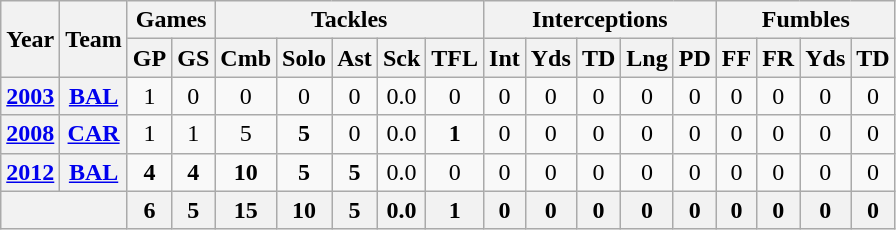<table class="wikitable" style="text-align:center">
<tr>
<th rowspan="2">Year</th>
<th rowspan="2">Team</th>
<th colspan="2">Games</th>
<th colspan="5">Tackles</th>
<th colspan="5">Interceptions</th>
<th colspan="4">Fumbles</th>
</tr>
<tr>
<th>GP</th>
<th>GS</th>
<th>Cmb</th>
<th>Solo</th>
<th>Ast</th>
<th>Sck</th>
<th>TFL</th>
<th>Int</th>
<th>Yds</th>
<th>TD</th>
<th>Lng</th>
<th>PD</th>
<th>FF</th>
<th>FR</th>
<th>Yds</th>
<th>TD</th>
</tr>
<tr>
<th><a href='#'>2003</a></th>
<th><a href='#'>BAL</a></th>
<td>1</td>
<td>0</td>
<td>0</td>
<td>0</td>
<td>0</td>
<td>0.0</td>
<td>0</td>
<td>0</td>
<td>0</td>
<td>0</td>
<td>0</td>
<td>0</td>
<td>0</td>
<td>0</td>
<td>0</td>
<td>0</td>
</tr>
<tr>
<th><a href='#'>2008</a></th>
<th><a href='#'>CAR</a></th>
<td>1</td>
<td>1</td>
<td>5</td>
<td><strong>5</strong></td>
<td>0</td>
<td>0.0</td>
<td><strong>1</strong></td>
<td>0</td>
<td>0</td>
<td>0</td>
<td>0</td>
<td>0</td>
<td>0</td>
<td>0</td>
<td>0</td>
<td>0</td>
</tr>
<tr>
<th><a href='#'>2012</a></th>
<th><a href='#'>BAL</a></th>
<td><strong>4</strong></td>
<td><strong>4</strong></td>
<td><strong>10</strong></td>
<td><strong>5</strong></td>
<td><strong>5</strong></td>
<td>0.0</td>
<td>0</td>
<td>0</td>
<td>0</td>
<td>0</td>
<td>0</td>
<td>0</td>
<td>0</td>
<td>0</td>
<td>0</td>
<td>0</td>
</tr>
<tr>
<th colspan="2"></th>
<th>6</th>
<th>5</th>
<th>15</th>
<th>10</th>
<th>5</th>
<th>0.0</th>
<th>1</th>
<th>0</th>
<th>0</th>
<th>0</th>
<th>0</th>
<th>0</th>
<th>0</th>
<th>0</th>
<th>0</th>
<th>0</th>
</tr>
</table>
